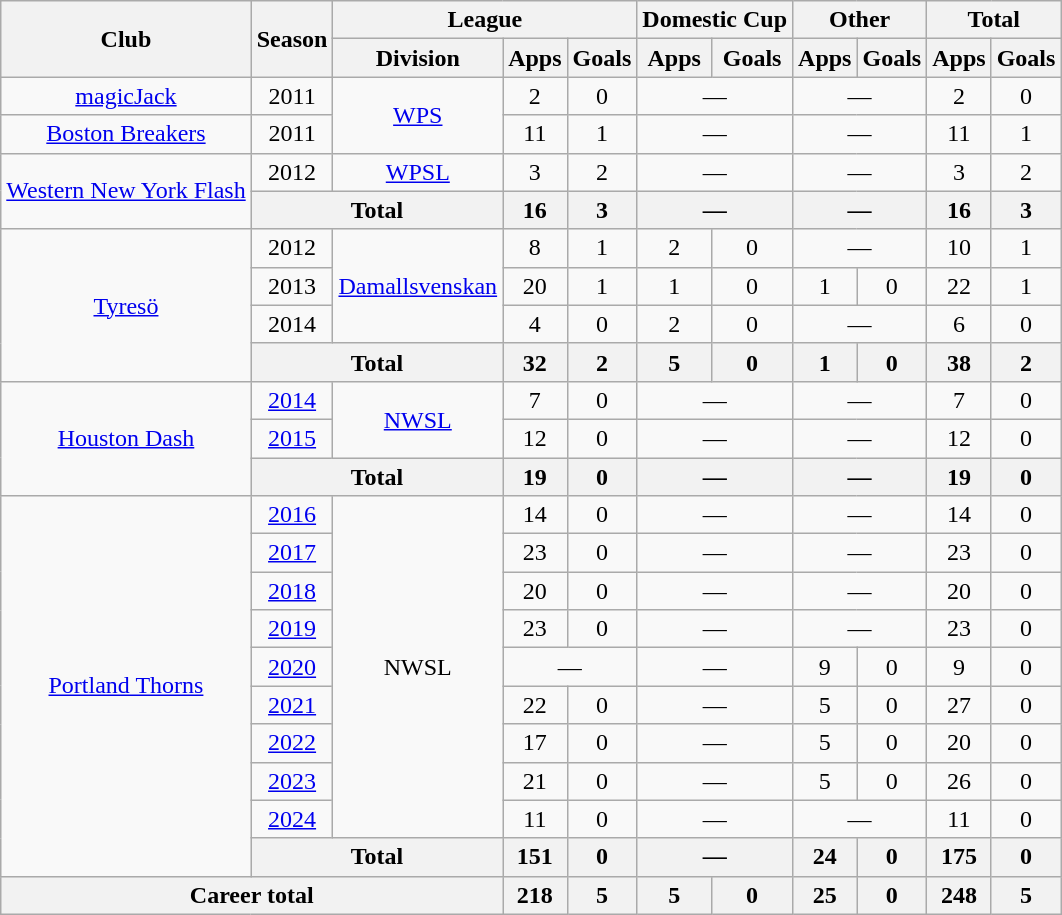<table class="wikitable" style="text-align: center;">
<tr>
<th rowspan="2">Club</th>
<th rowspan="2">Season</th>
<th colspan="3">League</th>
<th colspan="2">Domestic Cup</th>
<th colspan="2">Other</th>
<th colspan="2">Total</th>
</tr>
<tr>
<th>Division</th>
<th>Apps</th>
<th>Goals</th>
<th>Apps</th>
<th>Goals</th>
<th>Apps</th>
<th>Goals</th>
<th>Apps</th>
<th>Goals</th>
</tr>
<tr>
<td><a href='#'>magicJack</a></td>
<td>2011</td>
<td rowspan="2"><a href='#'>WPS</a></td>
<td>2</td>
<td>0</td>
<td colspan="2">—</td>
<td colspan="2">—</td>
<td>2</td>
<td>0</td>
</tr>
<tr>
<td><a href='#'>Boston Breakers</a></td>
<td>2011</td>
<td>11</td>
<td>1</td>
<td colspan="2">—</td>
<td colspan="2">—</td>
<td>11</td>
<td>1</td>
</tr>
<tr>
<td rowspan="2"><a href='#'>Western New York Flash</a></td>
<td>2012</td>
<td><a href='#'>WPSL</a></td>
<td>3</td>
<td>2</td>
<td colspan="2">—</td>
<td colspan="2">—</td>
<td>3</td>
<td>2</td>
</tr>
<tr>
<th colspan="2">Total</th>
<th>16</th>
<th>3</th>
<th colspan="2">—</th>
<th colspan="2">—</th>
<th>16</th>
<th>3</th>
</tr>
<tr>
<td rowspan="4"><a href='#'>Tyresö</a></td>
<td>2012</td>
<td rowspan="3"><a href='#'>Damallsvenskan</a></td>
<td>8</td>
<td>1</td>
<td>2</td>
<td>0</td>
<td colspan="2">—</td>
<td>10</td>
<td>1</td>
</tr>
<tr>
<td>2013</td>
<td>20</td>
<td>1</td>
<td>1</td>
<td>0</td>
<td>1</td>
<td>0</td>
<td>22</td>
<td>1</td>
</tr>
<tr>
<td>2014</td>
<td>4</td>
<td>0</td>
<td>2</td>
<td>0</td>
<td colspan="2">—</td>
<td>6</td>
<td>0</td>
</tr>
<tr>
<th colspan="2">Total</th>
<th>32</th>
<th>2</th>
<th>5</th>
<th>0</th>
<th>1</th>
<th>0</th>
<th>38</th>
<th>2</th>
</tr>
<tr>
<td rowspan="3"><a href='#'>Houston Dash</a></td>
<td><a href='#'>2014</a></td>
<td rowspan="2"><a href='#'>NWSL</a></td>
<td>7</td>
<td>0</td>
<td colspan="2">—</td>
<td colspan="2">—</td>
<td>7</td>
<td>0</td>
</tr>
<tr>
<td><a href='#'>2015</a></td>
<td>12</td>
<td>0</td>
<td colspan="2">—</td>
<td colspan="2">—</td>
<td>12</td>
<td>0</td>
</tr>
<tr>
<th colspan="2">Total</th>
<th>19</th>
<th>0</th>
<th colspan="2">—</th>
<th colspan="2">—</th>
<th>19</th>
<th>0</th>
</tr>
<tr>
<td rowspan="10"><a href='#'>Portland Thorns</a></td>
<td><a href='#'>2016</a></td>
<td rowspan="9">NWSL</td>
<td>14</td>
<td>0</td>
<td colspan="2">—</td>
<td colspan="2">—</td>
<td>14</td>
<td>0</td>
</tr>
<tr>
<td><a href='#'>2017</a></td>
<td>23</td>
<td>0</td>
<td colspan="2">—</td>
<td colspan="2">—</td>
<td>23</td>
<td>0</td>
</tr>
<tr>
<td><a href='#'>2018</a></td>
<td>20</td>
<td>0</td>
<td colspan="2">—</td>
<td colspan="2">—</td>
<td>20</td>
<td>0</td>
</tr>
<tr>
<td><a href='#'>2019</a></td>
<td>23</td>
<td>0</td>
<td colspan="2">—</td>
<td colspan="2">—</td>
<td>23</td>
<td>0</td>
</tr>
<tr>
<td><a href='#'>2020</a></td>
<td colspan="2">—</td>
<td colspan="2">—</td>
<td>9</td>
<td>0</td>
<td>9</td>
<td>0</td>
</tr>
<tr>
<td><a href='#'>2021</a></td>
<td>22</td>
<td>0</td>
<td colspan="2">—</td>
<td>5</td>
<td>0</td>
<td>27</td>
<td>0</td>
</tr>
<tr>
<td><a href='#'>2022</a></td>
<td>17</td>
<td>0</td>
<td colspan="2">—</td>
<td>5</td>
<td>0</td>
<td>20</td>
<td>0</td>
</tr>
<tr>
<td><a href='#'>2023</a></td>
<td>21</td>
<td>0</td>
<td colspan="2">—</td>
<td>5</td>
<td>0</td>
<td>26</td>
<td>0</td>
</tr>
<tr>
<td><a href='#'>2024</a></td>
<td>11</td>
<td>0</td>
<td colspan="2">—</td>
<td colspan="2">—</td>
<td>11</td>
<td>0</td>
</tr>
<tr>
<th colspan="2">Total</th>
<th>151</th>
<th>0</th>
<th colspan="2">—</th>
<th>24</th>
<th>0</th>
<th>175</th>
<th>0</th>
</tr>
<tr>
<th colspan="3">Career total</th>
<th>218</th>
<th>5</th>
<th>5</th>
<th>0</th>
<th>25</th>
<th>0</th>
<th>248</th>
<th>5</th>
</tr>
</table>
